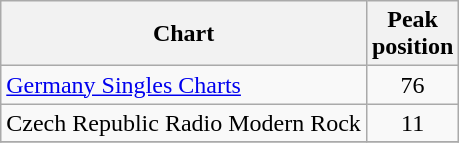<table class="wikitable sortable">
<tr>
<th>Chart</th>
<th>Peak<br>position</th>
</tr>
<tr>
<td><a href='#'>Germany Singles Charts</a></td>
<td style="text-align:center;">76</td>
</tr>
<tr>
<td>Czech Republic Radio Modern Rock</td>
<td align="center">11 </td>
</tr>
<tr>
</tr>
</table>
